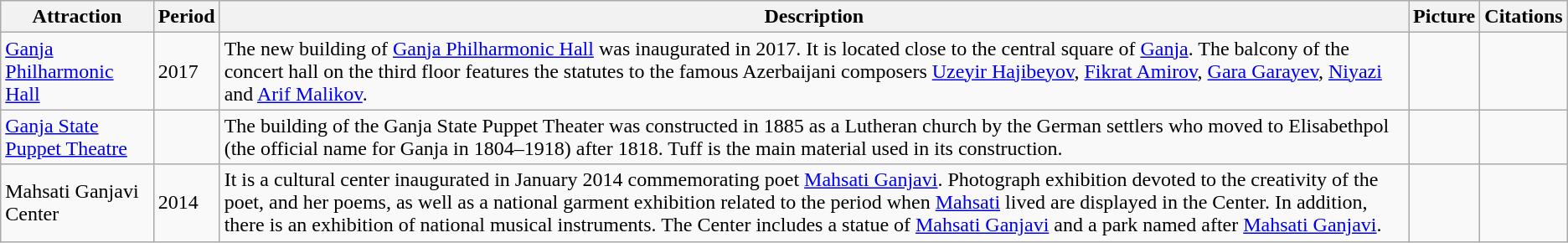<table class="wikitable">
<tr>
<th>Attraction</th>
<th>Period</th>
<th>Description</th>
<th>Picture</th>
<th>Citations</th>
</tr>
<tr>
<td><a href='#'>Ganja Philharmonic Hall</a></td>
<td>2017</td>
<td>The new building of <a href='#'>Ganja Philharmonic Hall</a> was inaugurated in 2017. It is located close to the central square of <a href='#'>Ganja</a>. The balcony of the concert hall on the third floor features the statutes to the famous Azerbaijani composers <a href='#'>Uzeyir Hajibeyov</a>, <a href='#'>Fikrat Amirov</a>, <a href='#'>Gara Garayev</a>, <a href='#'>Niyazi</a> and <a href='#'>Arif Malikov</a>.</td>
<td></td>
<td></td>
</tr>
<tr>
<td><a href='#'>Ganja State Puppet Theatre</a></td>
<td></td>
<td>The building of the Ganja State Puppet Theater was constructed in 1885 as a Lutheran church by the German settlers who moved to Elisabethpol (the official name for Ganja in 1804–1918) after 1818. Tuff is the main material used in its construction.</td>
<td></td>
<td></td>
</tr>
<tr>
<td>Mahsati Ganjavi Center</td>
<td>2014</td>
<td>It is a cultural center inaugurated in January 2014 commemorating poet <a href='#'>Mahsati Ganjavi</a>. Photograph exhibition devoted to the creativity of the poet, and her poems, as well as a national garment exhibition related to the period when <a href='#'>Mahsati</a> lived are displayed in the Center. In addition, there is an exhibition of national musical instruments. The Center includes a statue of <a href='#'>Mahsati Ganjavi</a> and a park named after <a href='#'>Mahsati Ganjavi</a>.</td>
<td></td>
<td></td>
</tr>
</table>
